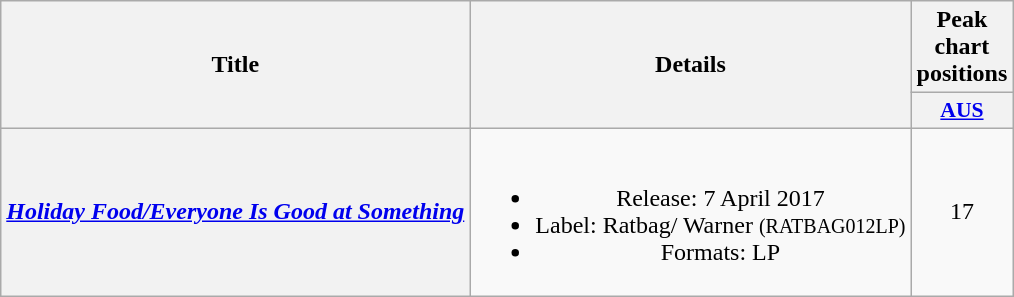<table class="wikitable plainrowheaders" style="text-align:center">
<tr>
<th scope="col" rowspan="2">Title</th>
<th scope="col" rowspan="2">Details</th>
<th scope="col" colspan="1">Peak chart positions</th>
</tr>
<tr>
<th scope="col" style="width:3em;font-size:90%;"><a href='#'>AUS</a><br></th>
</tr>
<tr>
<th scope="row"><em><a href='#'>Holiday Food/Everyone Is Good at Something</a></em></th>
<td><br><ul><li>Release: 7 April 2017</li><li>Label: Ratbag/ Warner <small>(RATBAG012LP)</small></li><li>Formats: LP</li></ul></td>
<td>17</td>
</tr>
</table>
